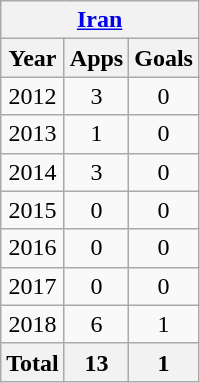<table class="wikitable" style="text-align:center">
<tr>
<th colspan=3><a href='#'>Iran</a></th>
</tr>
<tr>
<th>Year</th>
<th>Apps</th>
<th>Goals</th>
</tr>
<tr>
<td>2012</td>
<td>3</td>
<td>0</td>
</tr>
<tr>
<td>2013</td>
<td>1</td>
<td>0</td>
</tr>
<tr>
<td>2014</td>
<td>3</td>
<td>0</td>
</tr>
<tr>
<td>2015</td>
<td>0</td>
<td>0</td>
</tr>
<tr>
<td>2016</td>
<td>0</td>
<td>0</td>
</tr>
<tr>
<td>2017</td>
<td>0</td>
<td>0</td>
</tr>
<tr>
<td>2018</td>
<td>6</td>
<td>1</td>
</tr>
<tr>
<th>Total</th>
<th>13</th>
<th>1</th>
</tr>
</table>
